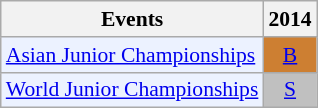<table class="wikitable" style="font-size: 90%; text-align:center">
<tr>
<th>Events</th>
<th>2014</th>
</tr>
<tr>
<td bgcolor="#ECF2FF"; align="left"><a href='#'>Asian Junior Championships</a></td>
<td bgcolor=CD7F32><a href='#'>B</a></td>
</tr>
<tr>
<td bgcolor="#ECF2FF"; align="left"><a href='#'>World Junior Championships</a></td>
<td bgcolor=silver><a href='#'>S</a></td>
</tr>
</table>
